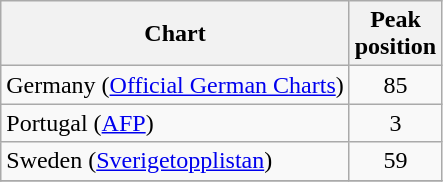<table class="wikitable">
<tr>
<th>Chart</th>
<th>Peak<br>position</th>
</tr>
<tr Brazil 1>
<td>Germany (<a href='#'>Official German Charts</a>)</td>
<td align="center">85</td>
</tr>
<tr>
<td>Portugal (<a href='#'>AFP</a>)</td>
<td align="center">3</td>
</tr>
<tr>
<td>Sweden (<a href='#'>Sverigetopplistan</a>)</td>
<td align="center">59</td>
</tr>
<tr>
</tr>
</table>
